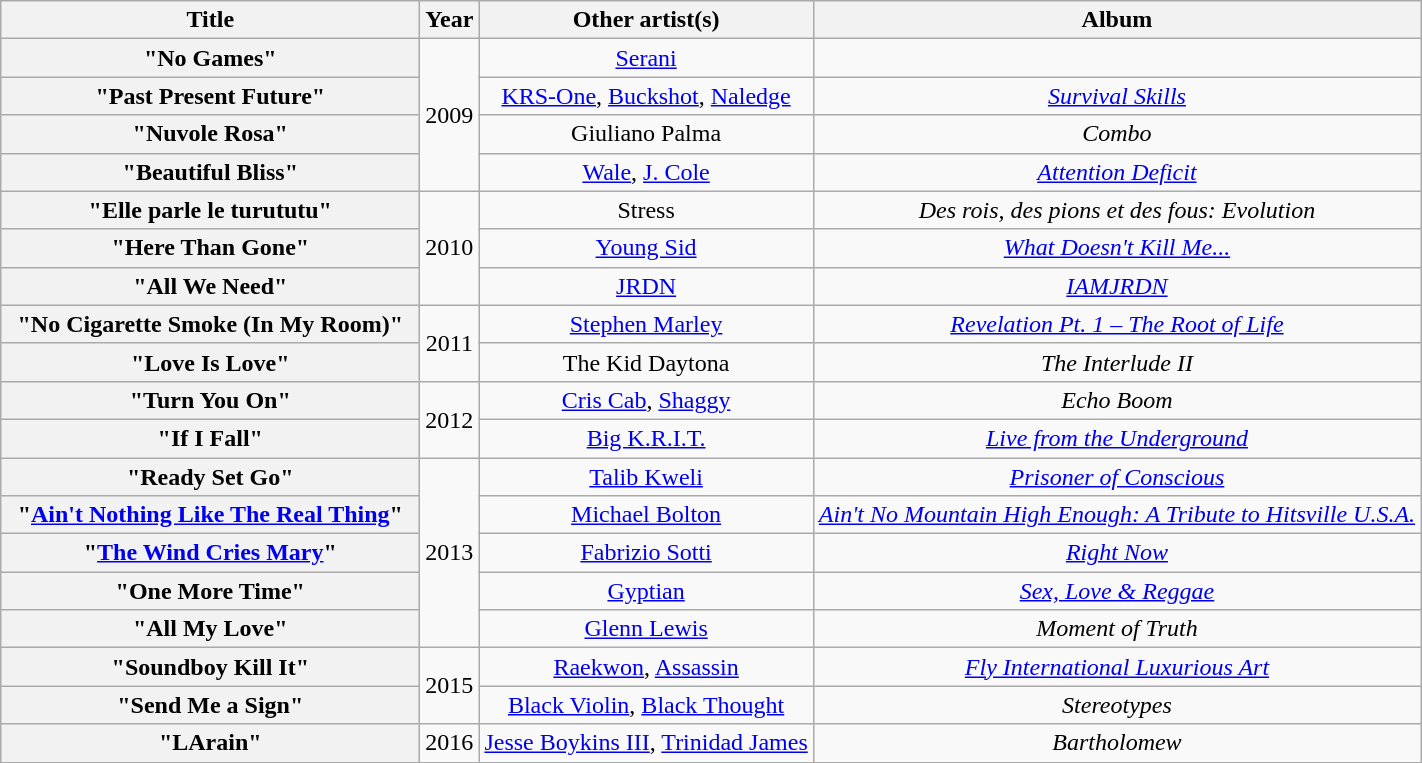<table class="wikitable plainrowheaders" style="text-align:center;">
<tr>
<th scope="col" style="width:17em;">Title</th>
<th scope="col">Year</th>
<th scope="col">Other artist(s)</th>
<th scope="col">Album</th>
</tr>
<tr>
<th scope="row">"No Games"</th>
<td rowspan="4">2009</td>
<td><a href='#'>Serani</a></td>
<td></td>
</tr>
<tr>
<th scope="row">"Past Present Future"</th>
<td><a href='#'>KRS-One</a>, <a href='#'>Buckshot</a>, <a href='#'>Naledge</a></td>
<td><em><a href='#'>Survival Skills</a></em></td>
</tr>
<tr>
<th scope="row">"Nuvole Rosa"</th>
<td>Giuliano Palma</td>
<td><em>Combo</em></td>
</tr>
<tr>
<th scope="row">"Beautiful Bliss"</th>
<td><a href='#'>Wale</a>, <a href='#'>J. Cole</a></td>
<td><em><a href='#'>Attention Deficit</a></em></td>
</tr>
<tr>
<th scope="row">"Elle parle le turututu"</th>
<td rowspan="3">2010</td>
<td>Stress</td>
<td><em>Des rois, des pions et des fous: Evolution</em></td>
</tr>
<tr>
<th scope="row">"Here Than Gone"</th>
<td><a href='#'>Young Sid</a></td>
<td><em><a href='#'>What Doesn't Kill Me...</a></em></td>
</tr>
<tr>
<th scope="row">"All We Need"</th>
<td><a href='#'>JRDN</a></td>
<td><em><a href='#'>IAMJRDN</a></em></td>
</tr>
<tr>
<th scope="row">"No Cigarette Smoke (In My Room)"</th>
<td rowspan="2">2011</td>
<td><a href='#'>Stephen Marley</a></td>
<td><em><a href='#'>Revelation Pt. 1 – The Root of Life</a></em></td>
</tr>
<tr>
<th scope="row">"Love Is Love"</th>
<td>The Kid Daytona</td>
<td><em>The Interlude II</em></td>
</tr>
<tr>
<th scope="row">"Turn You On"</th>
<td rowspan="2">2012</td>
<td><a href='#'>Cris Cab</a>, <a href='#'>Shaggy</a></td>
<td><em>Echo Boom</em></td>
</tr>
<tr>
<th scope="row">"If I Fall"</th>
<td><a href='#'>Big K.R.I.T.</a></td>
<td><em><a href='#'>Live from the Underground</a></em></td>
</tr>
<tr>
<th scope="row">"Ready Set Go"</th>
<td rowspan="5">2013</td>
<td><a href='#'>Talib Kweli</a></td>
<td><em><a href='#'>Prisoner of Conscious</a></em></td>
</tr>
<tr>
<th scope="row">"<a href='#'>Ain't Nothing Like The Real Thing</a>"</th>
<td><a href='#'>Michael Bolton</a></td>
<td><em><a href='#'>Ain't No Mountain High Enough: A Tribute to Hitsville U.S.A.</a></em></td>
</tr>
<tr>
<th scope="row">"<a href='#'>The Wind Cries Mary</a>"</th>
<td><a href='#'>Fabrizio Sotti</a></td>
<td><em><a href='#'>Right Now</a></em></td>
</tr>
<tr>
<th scope="row">"One More Time"</th>
<td><a href='#'>Gyptian</a></td>
<td><em><a href='#'>Sex, Love & Reggae</a></em></td>
</tr>
<tr>
<th scope="row">"All My Love"</th>
<td><a href='#'>Glenn Lewis</a></td>
<td><em>Moment of Truth</em></td>
</tr>
<tr>
<th scope="row">"Soundboy Kill It"</th>
<td rowspan="2">2015</td>
<td><a href='#'>Raekwon</a>, <a href='#'>Assassin</a></td>
<td><em><a href='#'>Fly International Luxurious Art</a></em></td>
</tr>
<tr>
<th scope="row">"Send Me a Sign"</th>
<td><a href='#'>Black Violin</a>, <a href='#'>Black Thought</a></td>
<td><em>Stereotypes</em></td>
</tr>
<tr>
<th scope="row">"LArain"</th>
<td rowspan="1">2016</td>
<td><a href='#'>Jesse Boykins III</a>, <a href='#'>Trinidad James</a></td>
<td><em>Bartholomew</em></td>
</tr>
<tr>
</tr>
</table>
